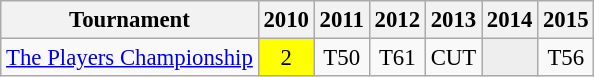<table class="wikitable" style="font-size:95%;text-align:center;">
<tr>
<th>Tournament</th>
<th>2010</th>
<th>2011</th>
<th>2012</th>
<th>2013</th>
<th>2014</th>
<th>2015</th>
</tr>
<tr>
<td align=left><a href='#'>The Players Championship</a></td>
<td style="background:yellow;">2</td>
<td>T50</td>
<td>T61</td>
<td>CUT</td>
<td style="background:#eeeeee;"></td>
<td>T56</td>
</tr>
</table>
